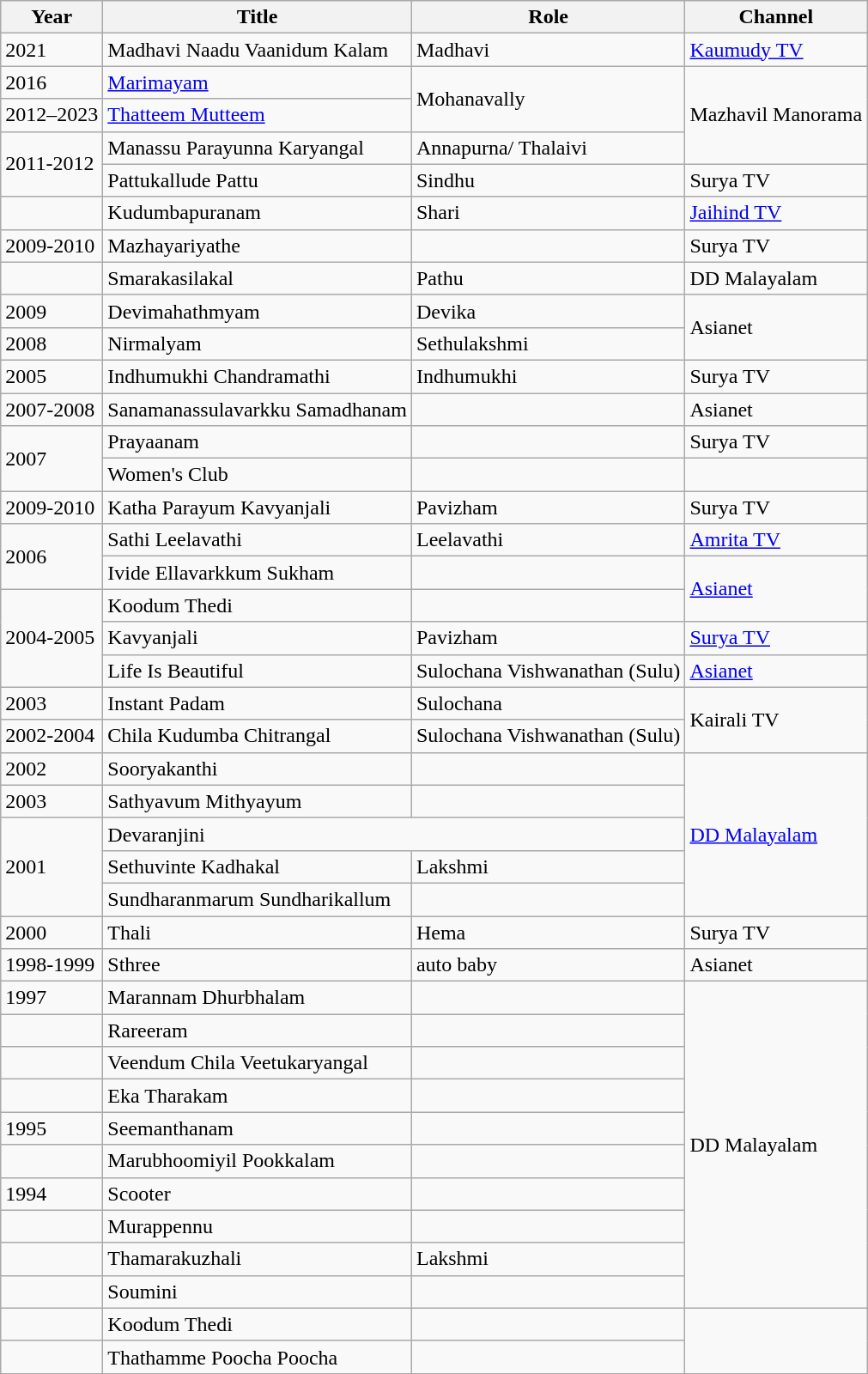<table class="wikitable sortable">
<tr>
<th>Year</th>
<th>Title</th>
<th>Role</th>
<th>Channel</th>
</tr>
<tr>
<td>2021</td>
<td>Madhavi Naadu Vaanidum Kalam</td>
<td>Madhavi</td>
<td><a href='#'>Kaumudy TV</a></td>
</tr>
<tr>
<td>2016</td>
<td><a href='#'>Marimayam</a></td>
<td rowspan="2">Mohanavally</td>
<td rowspan="3">Mazhavil Manorama</td>
</tr>
<tr>
<td>2012–2023</td>
<td><a href='#'>Thatteem Mutteem</a></td>
</tr>
<tr>
<td rowspan="2">2011-2012</td>
<td>Manassu Parayunna Karyangal</td>
<td>Annapurna/ Thalaivi</td>
</tr>
<tr>
<td>Pattukallude Pattu</td>
<td>Sindhu</td>
<td>Surya TV</td>
</tr>
<tr>
<td></td>
<td>Kudumbapuranam</td>
<td>Shari</td>
<td><a href='#'>Jaihind TV</a></td>
</tr>
<tr>
<td>2009-2010</td>
<td>Mazhayariyathe</td>
<td></td>
<td>Surya TV</td>
</tr>
<tr>
<td></td>
<td>Smarakasilakal</td>
<td>Pathu</td>
<td>DD Malayalam</td>
</tr>
<tr>
<td>2009</td>
<td>Devimahathmyam</td>
<td>Devika</td>
<td rowspan="2">Asianet</td>
</tr>
<tr>
<td>2008</td>
<td>Nirmalyam</td>
<td>Sethulakshmi</td>
</tr>
<tr>
<td>2005</td>
<td>Indhumukhi Chandramathi</td>
<td>Indhumukhi</td>
<td>Surya TV</td>
</tr>
<tr>
<td>2007-2008</td>
<td>Sanamanassulavarkku Samadhanam</td>
<td></td>
<td>Asianet</td>
</tr>
<tr>
<td rowspan="2">2007</td>
<td>Prayaanam</td>
<td></td>
<td>Surya TV</td>
</tr>
<tr>
<td>Women's Club</td>
<td></td>
<td></td>
</tr>
<tr>
<td>2009-2010</td>
<td>Katha Parayum Kavyanjali</td>
<td>Pavizham</td>
<td>Surya TV</td>
</tr>
<tr>
<td rowspan="2">2006</td>
<td>Sathi Leelavathi</td>
<td>Leelavathi</td>
<td><a href='#'>Amrita TV</a></td>
</tr>
<tr>
<td>Ivide Ellavarkkum Sukham</td>
<td></td>
<td rowspan="2"><a href='#'>Asianet</a></td>
</tr>
<tr>
<td Rowspan=3>2004-2005</td>
<td>Koodum Thedi</td>
<td></td>
</tr>
<tr>
<td>Kavyanjali</td>
<td>Pavizham</td>
<td><a href='#'>Surya TV</a></td>
</tr>
<tr>
<td>Life Is Beautiful</td>
<td>Sulochana Vishwanathan (Sulu)</td>
<td><a href='#'>Asianet</a></td>
</tr>
<tr>
<td>2003</td>
<td>Instant Padam</td>
<td>Sulochana</td>
<td rowspan="2">Kairali TV</td>
</tr>
<tr>
<td>2002-2004</td>
<td>Chila Kudumba Chitrangal</td>
<td>Sulochana Vishwanathan (Sulu)</td>
</tr>
<tr>
<td>2002</td>
<td>Sooryakanthi</td>
<td></td>
<td rowspan=5><a href='#'>DD Malayalam</a></td>
</tr>
<tr>
<td>2003</td>
<td>Sathyavum Mithyayum</td>
<td></td>
</tr>
<tr>
<td Rowspan=3>2001</td>
<td colspan="2">Devaranjini</td>
</tr>
<tr>
<td>Sethuvinte Kadhakal</td>
<td>Lakshmi</td>
</tr>
<tr>
<td>Sundharanmarum Sundharikallum</td>
<td></td>
</tr>
<tr>
<td>2000</td>
<td>Thali</td>
<td>Hema</td>
<td>Surya TV</td>
</tr>
<tr>
<td>1998-1999</td>
<td>Sthree</td>
<td>auto baby</td>
<td>Asianet</td>
</tr>
<tr>
<td>1997</td>
<td>Marannam Dhurbhalam</td>
<td></td>
<td rowspan=10>DD Malayalam</td>
</tr>
<tr>
<td></td>
<td>Rareeram</td>
<td></td>
</tr>
<tr>
<td></td>
<td>Veendum Chila Veetukaryangal</td>
<td></td>
</tr>
<tr>
<td></td>
<td>Eka Tharakam</td>
<td></td>
</tr>
<tr>
<td>1995</td>
<td>Seemanthanam</td>
<td></td>
</tr>
<tr>
<td></td>
<td>Marubhoomiyil Pookkalam</td>
<td></td>
</tr>
<tr>
<td>1994</td>
<td>Scooter</td>
<td></td>
</tr>
<tr>
<td></td>
<td>Murappennu</td>
<td></td>
</tr>
<tr>
<td></td>
<td>Thamarakuzhali</td>
<td>Lakshmi</td>
</tr>
<tr>
<td></td>
<td>Soumini</td>
<td></td>
</tr>
<tr>
<td></td>
<td>Koodum Thedi</td>
<td></td>
</tr>
<tr>
<td></td>
<td>Thathamme Poocha Poocha</td>
<td></td>
</tr>
<tr>
</tr>
</table>
